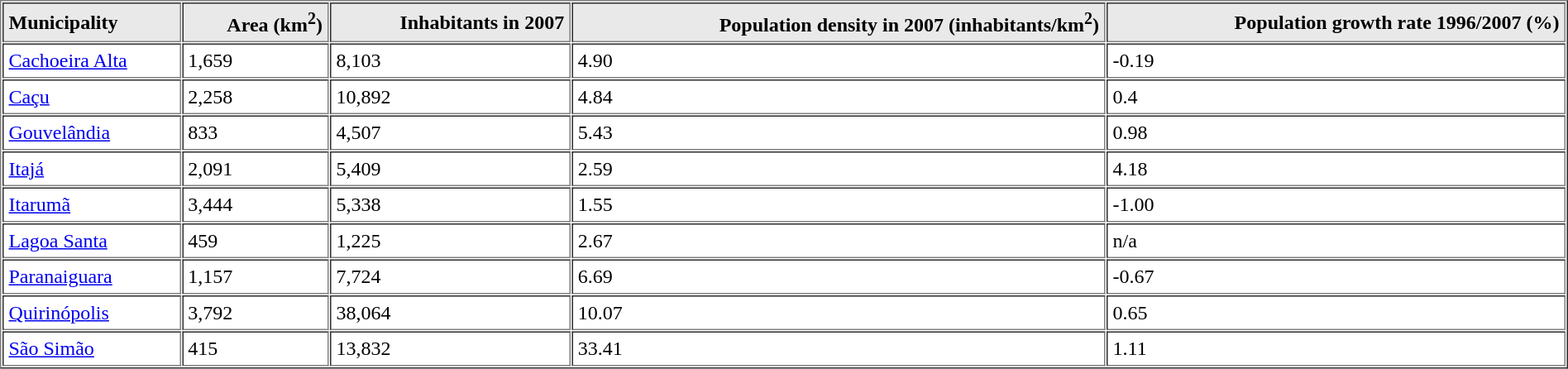<table border="1" cellpadding="4" cellspacing="1" width="100% style="margin: 1em 1em 1em 0; background: #f9f9f9; border: 1px #aaa solid; text-align:right; border-collapse: collapse; font-size: 95%;">
<tr>
<th style="background-color:#E9E9E9" align=left>Municipality</th>
<th style="background-color:#E9E9E9" align=right>Area (km<sup>2</sup>)</th>
<th style="background-color:#E9E9E9" align=right>Inhabitants in 2007</th>
<th style="background-color:#E9E9E9" align=right>Population density in 2007 (inhabitants/km<sup>2</sup>)</th>
<th style="background-color:#E9E9E9" align=right>Population growth rate 1996/2007 (%)</th>
</tr>
<tr>
<td align=left><a href='#'>Cachoeira Alta</a></td>
<td>1,659</td>
<td>8,103</td>
<td>4.90</td>
<td>-0.19</td>
</tr>
<tr>
<td align=left><a href='#'>Caçu</a></td>
<td>2,258</td>
<td>10,892</td>
<td>4.84</td>
<td>0.4</td>
</tr>
<tr>
<td align=left><a href='#'>Gouvelândia</a></td>
<td>833</td>
<td>4,507</td>
<td>5.43</td>
<td>0.98</td>
</tr>
<tr>
<td align=left><a href='#'>Itajá</a></td>
<td>2,091</td>
<td>5,409</td>
<td>2.59</td>
<td>4.18</td>
</tr>
<tr>
<td align=left><a href='#'>Itarumã</a></td>
<td>3,444</td>
<td>5,338</td>
<td>1.55</td>
<td>-1.00</td>
</tr>
<tr>
<td align=left><a href='#'>Lagoa Santa</a></td>
<td>459</td>
<td>1,225</td>
<td>2.67</td>
<td>n/a</td>
</tr>
<tr>
<td align=left><a href='#'>Paranaiguara</a></td>
<td>1,157</td>
<td>7,724</td>
<td>6.69</td>
<td>-0.67</td>
</tr>
<tr>
<td align=left><a href='#'>Quirinópolis</a></td>
<td>3,792</td>
<td>38,064</td>
<td>10.07</td>
<td>0.65</td>
</tr>
<tr>
<td align=left><a href='#'>São Simão</a></td>
<td>415</td>
<td>13,832</td>
<td>33.41</td>
<td>1.11</td>
</tr>
</table>
